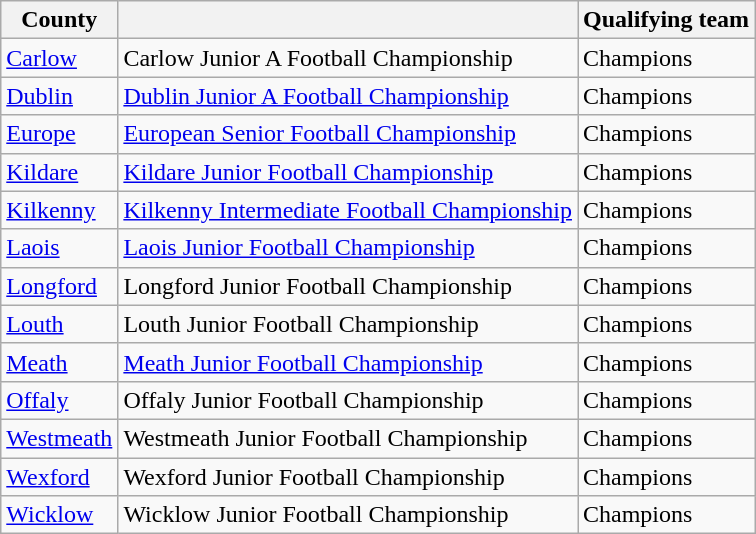<table class="wikitable">
<tr>
<th>County</th>
<th></th>
<th>Qualifying team</th>
</tr>
<tr>
<td> <a href='#'>Carlow</a></td>
<td>Carlow Junior A Football Championship</td>
<td>Champions</td>
</tr>
<tr>
<td> <a href='#'>Dublin</a></td>
<td><a href='#'>Dublin Junior A Football Championship</a></td>
<td>Champions</td>
</tr>
<tr>
<td> <a href='#'>Europe</a></td>
<td><a href='#'>European Senior Football Championship</a></td>
<td>Champions</td>
</tr>
<tr>
<td> <a href='#'>Kildare</a></td>
<td><a href='#'>Kildare Junior Football Championship</a></td>
<td>Champions</td>
</tr>
<tr>
<td> <a href='#'>Kilkenny</a></td>
<td><a href='#'>Kilkenny Intermediate Football Championship</a></td>
<td>Champions</td>
</tr>
<tr>
<td> <a href='#'>Laois</a></td>
<td><a href='#'>Laois Junior Football Championship</a></td>
<td>Champions</td>
</tr>
<tr>
<td> <a href='#'>Longford</a></td>
<td>Longford Junior Football Championship</td>
<td>Champions</td>
</tr>
<tr>
<td> <a href='#'>Louth</a></td>
<td>Louth Junior Football Championship</td>
<td>Champions</td>
</tr>
<tr>
<td> <a href='#'>Meath</a></td>
<td><a href='#'>Meath Junior Football Championship</a></td>
<td>Champions</td>
</tr>
<tr>
<td> <a href='#'>Offaly</a></td>
<td>Offaly Junior Football Championship</td>
<td>Champions</td>
</tr>
<tr>
<td> <a href='#'>Westmeath</a></td>
<td>Westmeath Junior Football Championship</td>
<td>Champions</td>
</tr>
<tr>
<td> <a href='#'>Wexford</a></td>
<td>Wexford Junior Football Championship</td>
<td>Champions</td>
</tr>
<tr>
<td> <a href='#'>Wicklow</a></td>
<td>Wicklow Junior Football Championship</td>
<td>Champions</td>
</tr>
</table>
